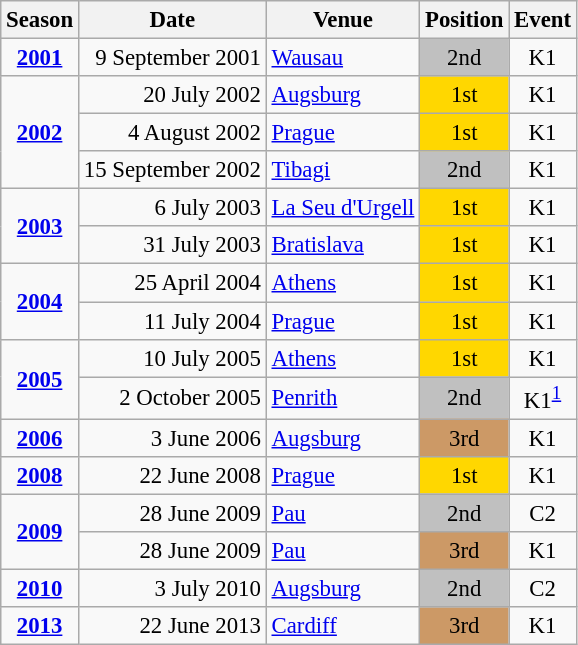<table class="wikitable" style="text-align:center; font-size:95%;">
<tr>
<th>Season</th>
<th>Date</th>
<th>Venue</th>
<th>Position</th>
<th>Event</th>
</tr>
<tr>
<td><strong><a href='#'>2001</a></strong></td>
<td align=right>9 September 2001</td>
<td align=left><a href='#'>Wausau</a></td>
<td bgcolor=silver>2nd</td>
<td>K1</td>
</tr>
<tr>
<td rowspan=3><strong><a href='#'>2002</a></strong></td>
<td align=right>20 July 2002</td>
<td align=left><a href='#'>Augsburg</a></td>
<td bgcolor=gold>1st</td>
<td>K1</td>
</tr>
<tr>
<td align=right>4 August 2002</td>
<td align=left><a href='#'>Prague</a></td>
<td bgcolor=gold>1st</td>
<td>K1</td>
</tr>
<tr>
<td align=right>15 September 2002</td>
<td align=left><a href='#'>Tibagi</a></td>
<td bgcolor=silver>2nd</td>
<td>K1</td>
</tr>
<tr>
<td rowspan=2><strong><a href='#'>2003</a></strong></td>
<td align=right>6 July 2003</td>
<td align=left><a href='#'>La Seu d'Urgell</a></td>
<td bgcolor=gold>1st</td>
<td>K1</td>
</tr>
<tr>
<td align=right>31 July 2003</td>
<td align=left><a href='#'>Bratislava</a></td>
<td bgcolor=gold>1st</td>
<td>K1</td>
</tr>
<tr>
<td rowspan=2><strong><a href='#'>2004</a></strong></td>
<td align=right>25 April 2004</td>
<td align=left><a href='#'>Athens</a></td>
<td bgcolor=gold>1st</td>
<td>K1</td>
</tr>
<tr>
<td align=right>11 July 2004</td>
<td align=left><a href='#'>Prague</a></td>
<td bgcolor=gold>1st</td>
<td>K1</td>
</tr>
<tr>
<td rowspan=2><strong><a href='#'>2005</a></strong></td>
<td align=right>10 July 2005</td>
<td align=left><a href='#'>Athens</a></td>
<td bgcolor=gold>1st</td>
<td>K1</td>
</tr>
<tr>
<td align=right>2 October 2005</td>
<td align=left><a href='#'>Penrith</a></td>
<td bgcolor=silver>2nd</td>
<td>K1<sup><a href='#'>1</a></sup></td>
</tr>
<tr>
<td><strong><a href='#'>2006</a></strong></td>
<td align=right>3 June 2006</td>
<td align=left><a href='#'>Augsburg</a></td>
<td bgcolor=cc9966>3rd</td>
<td>K1</td>
</tr>
<tr>
<td><strong><a href='#'>2008</a></strong></td>
<td align=right>22 June 2008</td>
<td align=left><a href='#'>Prague</a></td>
<td bgcolor=gold>1st</td>
<td>K1</td>
</tr>
<tr>
<td rowspan=2><strong><a href='#'>2009</a></strong></td>
<td align=right>28 June 2009</td>
<td align=left><a href='#'>Pau</a></td>
<td bgcolor=silver>2nd</td>
<td>C2</td>
</tr>
<tr>
<td align=right>28 June 2009</td>
<td align=left><a href='#'>Pau</a></td>
<td bgcolor=cc9966>3rd</td>
<td>K1</td>
</tr>
<tr>
<td><strong><a href='#'>2010</a></strong></td>
<td align=right>3 July 2010</td>
<td align=left><a href='#'>Augsburg</a></td>
<td bgcolor=silver>2nd</td>
<td>C2</td>
</tr>
<tr>
<td><strong><a href='#'>2013</a></strong></td>
<td align=right>22 June 2013</td>
<td align=left><a href='#'>Cardiff</a></td>
<td bgcolor=cc9966>3rd</td>
<td>K1</td>
</tr>
</table>
